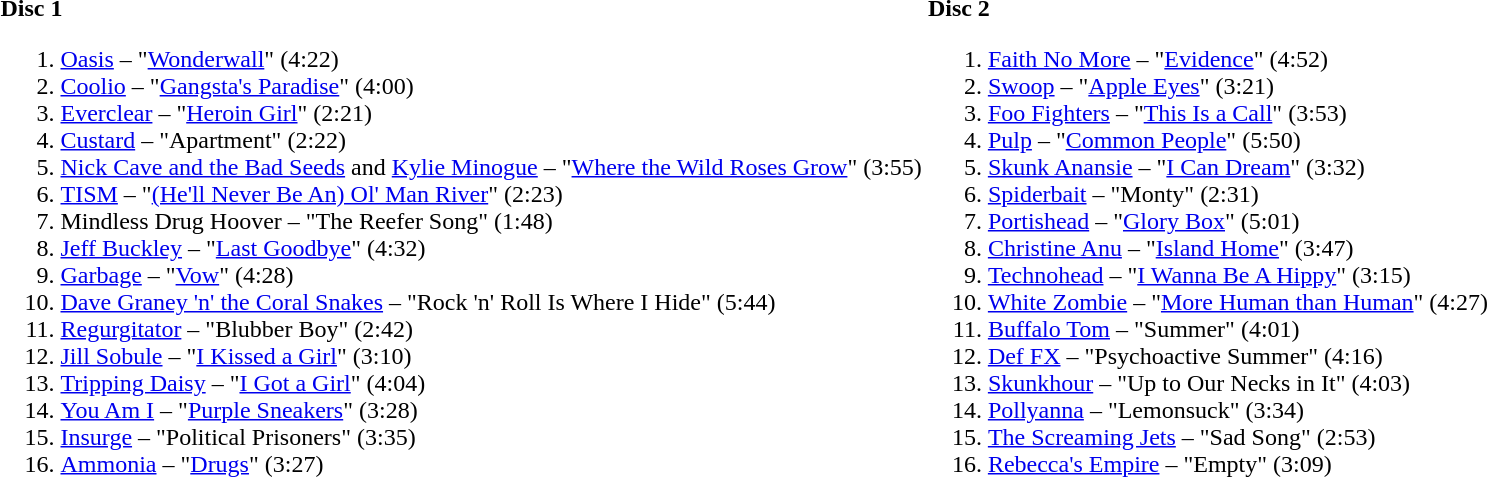<table>
<tr valign=top>
<td><strong>Disc 1</strong><br><ol><li><a href='#'>Oasis</a> – "<a href='#'>Wonderwall</a>" (4:22)</li><li><a href='#'>Coolio</a> – "<a href='#'>Gangsta's Paradise</a>" (4:00)</li><li><a href='#'>Everclear</a> – "<a href='#'>Heroin Girl</a>" (2:21)</li><li><a href='#'>Custard</a> – "Apartment" (2:22)</li><li><a href='#'>Nick Cave and the Bad Seeds</a> and <a href='#'>Kylie Minogue</a> – "<a href='#'>Where the Wild Roses Grow</a>" (3:55)</li><li><a href='#'>TISM</a> – "<a href='#'>(He'll Never Be An) Ol' Man River</a>" (2:23)</li><li>Mindless Drug Hoover – "The Reefer Song" (1:48)</li><li><a href='#'>Jeff Buckley</a> – "<a href='#'>Last Goodbye</a>" (4:32)</li><li><a href='#'>Garbage</a> – "<a href='#'>Vow</a>" (4:28)</li><li><a href='#'>Dave Graney 'n' the Coral Snakes</a> – "Rock 'n' Roll Is Where I Hide" (5:44)</li><li><a href='#'>Regurgitator</a> – "Blubber Boy" (2:42)</li><li><a href='#'>Jill Sobule</a> – "<a href='#'>I Kissed a Girl</a>" (3:10)</li><li><a href='#'>Tripping Daisy</a> – "<a href='#'>I Got a Girl</a>" (4:04)</li><li><a href='#'>You Am I</a> – "<a href='#'>Purple Sneakers</a>" (3:28)</li><li><a href='#'>Insurge</a> – "Political Prisoners" (3:35)</li><li><a href='#'>Ammonia</a> – "<a href='#'>Drugs</a>" (3:27)</li></ol></td>
<td><strong>Disc 2</strong><br><ol><li><a href='#'>Faith No More</a> – "<a href='#'>Evidence</a>" (4:52)</li><li><a href='#'>Swoop</a> – "<a href='#'>Apple Eyes</a>" (3:21)</li><li><a href='#'>Foo Fighters</a> – "<a href='#'>This Is a Call</a>" (3:53)</li><li><a href='#'>Pulp</a> – "<a href='#'>Common People</a>" (5:50)</li><li><a href='#'>Skunk Anansie</a> – "<a href='#'>I Can Dream</a>" (3:32)</li><li><a href='#'>Spiderbait</a> – "Monty" (2:31)</li><li><a href='#'>Portishead</a> – "<a href='#'>Glory Box</a>" (5:01)</li><li><a href='#'>Christine Anu</a> – "<a href='#'>Island Home</a>" (3:47)</li><li><a href='#'>Technohead</a> – "<a href='#'>I Wanna Be A Hippy</a>" (3:15)</li><li><a href='#'>White Zombie</a> – "<a href='#'>More Human than Human</a>" (4:27)</li><li><a href='#'>Buffalo Tom</a> – "Summer" (4:01)</li><li><a href='#'>Def FX</a> – "Psychoactive Summer" (4:16)</li><li><a href='#'>Skunkhour</a> – "Up to Our Necks in It" (4:03)</li><li><a href='#'>Pollyanna</a> – "Lemonsuck" (3:34)</li><li><a href='#'>The Screaming Jets</a> – "Sad Song" (2:53)</li><li><a href='#'>Rebecca's Empire</a> – "Empty" (3:09)</li></ol></td>
</tr>
</table>
